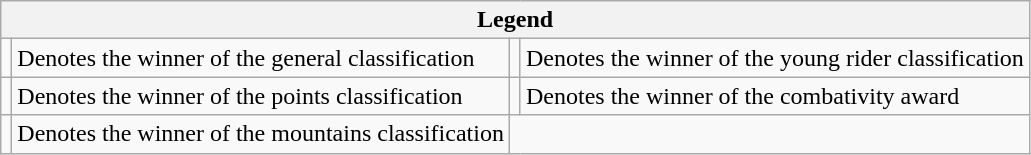<table class="wikitable noresize">
<tr>
<th colspan="4">Legend</th>
</tr>
<tr>
<td></td>
<td>Denotes the winner of the general classification</td>
<td></td>
<td>Denotes the winner of the young rider classification</td>
</tr>
<tr>
<td></td>
<td>Denotes the winner of the points classification</td>
<td></td>
<td>Denotes the winner of the combativity award</td>
</tr>
<tr>
<td></td>
<td>Denotes the winner of the mountains classification</td>
</tr>
</table>
